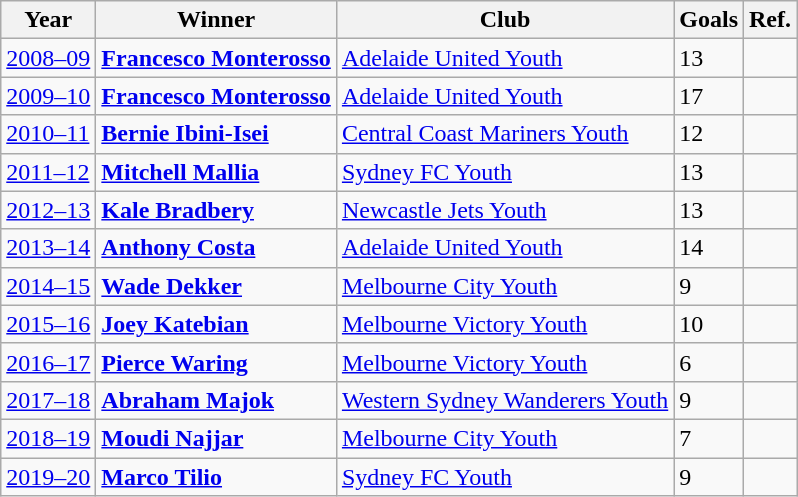<table class="wikitable">
<tr>
<th>Year</th>
<th>Winner</th>
<th>Club</th>
<th>Goals</th>
<th>Ref.</th>
</tr>
<tr>
<td><a href='#'>2008–09</a></td>
<td> <strong><a href='#'>Francesco Monterosso</a></strong></td>
<td><a href='#'>Adelaide United Youth</a></td>
<td>13</td>
<td></td>
</tr>
<tr>
<td><a href='#'>2009–10</a></td>
<td> <strong><a href='#'>Francesco Monterosso</a></strong></td>
<td><a href='#'>Adelaide United Youth</a></td>
<td>17</td>
<td></td>
</tr>
<tr>
<td><a href='#'>2010–11</a></td>
<td> <strong><a href='#'>Bernie Ibini-Isei</a></strong></td>
<td><a href='#'>Central Coast Mariners Youth</a></td>
<td>12</td>
<td></td>
</tr>
<tr>
<td><a href='#'>2011–12</a></td>
<td> <strong><a href='#'>Mitchell Mallia</a></strong></td>
<td><a href='#'>Sydney FC Youth</a></td>
<td>13</td>
<td></td>
</tr>
<tr>
<td><a href='#'>2012–13</a></td>
<td> <strong><a href='#'>Kale Bradbery</a></strong></td>
<td><a href='#'>Newcastle Jets Youth</a></td>
<td>13</td>
<td></td>
</tr>
<tr>
<td><a href='#'>2013–14</a></td>
<td> <strong><a href='#'>Anthony Costa</a></strong></td>
<td><a href='#'>Adelaide United Youth</a></td>
<td>14</td>
<td></td>
</tr>
<tr>
<td><a href='#'>2014–15</a></td>
<td> <strong><a href='#'>Wade Dekker</a></strong></td>
<td><a href='#'>Melbourne City Youth</a></td>
<td>9</td>
<td></td>
</tr>
<tr>
<td><a href='#'>2015–16</a></td>
<td> <strong><a href='#'>Joey Katebian</a></strong></td>
<td><a href='#'>Melbourne Victory Youth</a></td>
<td>10</td>
<td></td>
</tr>
<tr>
<td><a href='#'>2016–17</a></td>
<td> <strong><a href='#'>Pierce Waring</a></strong></td>
<td><a href='#'>Melbourne Victory Youth</a></td>
<td>6</td>
<td></td>
</tr>
<tr>
<td><a href='#'>2017–18</a></td>
<td> <strong><a href='#'>Abraham Majok</a></strong></td>
<td><a href='#'>Western Sydney Wanderers Youth</a></td>
<td>9</td>
<td></td>
</tr>
<tr>
<td><a href='#'>2018–19</a></td>
<td> <strong><a href='#'>Moudi Najjar</a></strong></td>
<td><a href='#'>Melbourne City Youth</a></td>
<td>7</td>
<td></td>
</tr>
<tr>
<td><a href='#'>2019–20</a></td>
<td> <strong><a href='#'>Marco Tilio</a></strong></td>
<td><a href='#'>Sydney FC Youth</a></td>
<td>9</td>
<td></td>
</tr>
</table>
